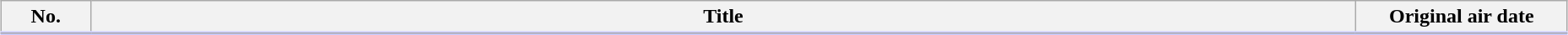<table class="wikitable" style="width:98%; margin:auto; background:#FFF;">
<tr style="border-bottom: 3px solid #CCF;">
<th style="width:4em;">No.</th>
<th>Title</th>
<th style="width:10em;">Original air date</th>
</tr>
<tr>
</tr>
</table>
